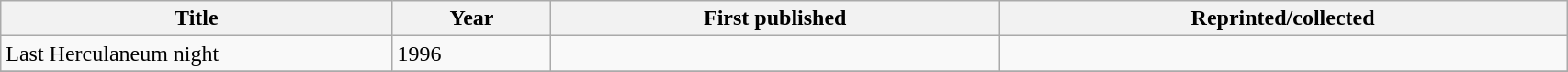<table class='wikitable sortable' width='90%'>
<tr>
<th width=25%>Title</th>
<th>Year</th>
<th>First published</th>
<th>Reprinted/collected</th>
</tr>
<tr>
<td>Last Herculaneum night</td>
<td>1996</td>
<td></td>
<td></td>
</tr>
<tr>
</tr>
</table>
